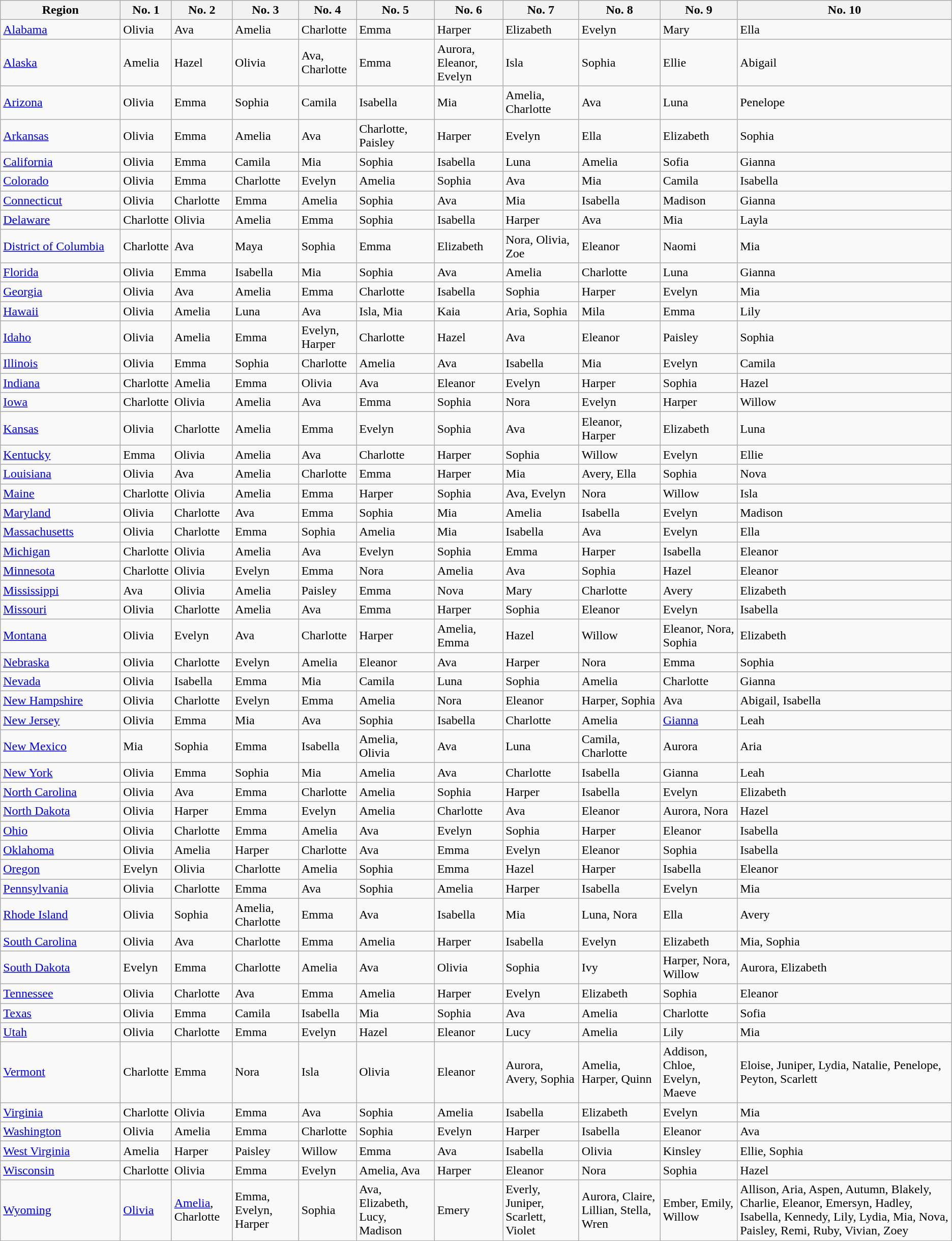<table class="wikitable sortable mw-collapsible" style="min-width:22em">
<tr>
<th width=150>Region</th>
<th>No. 1</th>
<th>No. 2</th>
<th>No. 3</th>
<th>No. 4</th>
<th>No. 5</th>
<th>No. 6</th>
<th>No. 7</th>
<th>No. 8</th>
<th>No. 9</th>
<th>No. 10</th>
</tr>
<tr>
<td><a href='#'>Alabama</a></td>
<td>Olivia</td>
<td>Ava</td>
<td>Amelia</td>
<td>Charlotte</td>
<td>Emma</td>
<td>Harper</td>
<td>Elizabeth</td>
<td>Evelyn</td>
<td>Mary</td>
<td>Ella</td>
</tr>
<tr>
<td><a href='#'>Alaska</a></td>
<td>Amelia</td>
<td>Hazel</td>
<td>Olivia</td>
<td>Ava, Charlotte</td>
<td>Emma</td>
<td>Aurora, Eleanor, Evelyn</td>
<td>Isla</td>
<td>Sophia</td>
<td>Ellie</td>
<td>Abigail</td>
</tr>
<tr>
<td><a href='#'>Arizona</a></td>
<td>Olivia</td>
<td>Emma</td>
<td>Sophia</td>
<td>Camila</td>
<td>Isabella</td>
<td>Mia</td>
<td>Amelia, Charlotte</td>
<td>Ava</td>
<td>Luna</td>
<td>Penelope</td>
</tr>
<tr>
<td><a href='#'>Arkansas</a></td>
<td>Olivia</td>
<td>Emma</td>
<td>Amelia</td>
<td>Ava</td>
<td>Charlotte, Paisley</td>
<td>Harper</td>
<td>Evelyn</td>
<td>Ella</td>
<td>Elizabeth</td>
<td>Sophia</td>
</tr>
<tr>
<td><a href='#'>California</a></td>
<td>Olivia</td>
<td>Emma</td>
<td>Camila</td>
<td>Mia</td>
<td>Sophia</td>
<td>Isabella</td>
<td>Luna</td>
<td>Amelia</td>
<td>Sofia</td>
<td>Gianna</td>
</tr>
<tr>
<td><a href='#'>Colorado</a></td>
<td>Olivia</td>
<td>Emma</td>
<td>Charlotte</td>
<td>Evelyn</td>
<td>Amelia</td>
<td>Sophia</td>
<td>Ava</td>
<td>Mia</td>
<td>Camila</td>
<td>Isabella</td>
</tr>
<tr>
<td><a href='#'>Connecticut</a></td>
<td>Olivia</td>
<td>Charlotte</td>
<td>Emma</td>
<td>Amelia</td>
<td>Sophia</td>
<td>Ava</td>
<td>Mia</td>
<td>Isabella</td>
<td>Madison</td>
<td>Gianna</td>
</tr>
<tr>
<td><a href='#'>Delaware</a></td>
<td>Charlotte</td>
<td>Olivia</td>
<td>Amelia</td>
<td>Emma</td>
<td>Sophia</td>
<td>Isabella</td>
<td>Harper</td>
<td>Ava</td>
<td>Mia</td>
<td>Layla</td>
</tr>
<tr>
<td><a href='#'>District of Columbia</a></td>
<td>Charlotte</td>
<td>Ava</td>
<td>Maya</td>
<td>Sophia</td>
<td>Emma</td>
<td>Elizabeth</td>
<td>Nora, Olivia, Zoe</td>
<td>Eleanor</td>
<td>Naomi</td>
<td>Mia</td>
</tr>
<tr>
<td><a href='#'>Florida</a></td>
<td>Olivia</td>
<td>Emma</td>
<td>Isabella</td>
<td>Mia</td>
<td>Sophia</td>
<td>Ava</td>
<td>Amelia</td>
<td>Charlotte</td>
<td>Luna</td>
<td>Gianna</td>
</tr>
<tr>
<td><a href='#'>Georgia</a></td>
<td>Olivia</td>
<td>Ava</td>
<td>Amelia</td>
<td>Emma</td>
<td>Charlotte</td>
<td>Isabella</td>
<td>Sophia</td>
<td>Harper</td>
<td>Evelyn</td>
<td>Mia</td>
</tr>
<tr>
<td><a href='#'>Hawaii</a></td>
<td>Olivia</td>
<td>Amelia</td>
<td>Luna</td>
<td>Ava</td>
<td>Isla, Mia</td>
<td>Kaia</td>
<td>Aria, Sophia</td>
<td>Mila</td>
<td>Emma</td>
<td>Lily</td>
</tr>
<tr>
<td><a href='#'>Idaho</a></td>
<td>Olivia</td>
<td>Amelia</td>
<td>Emma</td>
<td>Evelyn, Harper</td>
<td>Charlotte</td>
<td>Hazel</td>
<td>Ava</td>
<td>Eleanor</td>
<td>Paisley</td>
<td>Sophia</td>
</tr>
<tr>
<td><a href='#'>Illinois</a></td>
<td>Olivia</td>
<td>Emma</td>
<td>Sophia</td>
<td>Charlotte</td>
<td>Amelia</td>
<td>Ava</td>
<td>Isabella</td>
<td>Mia</td>
<td>Evelyn</td>
<td>Camila</td>
</tr>
<tr>
<td><a href='#'>Indiana</a></td>
<td>Charlotte</td>
<td>Amelia</td>
<td>Emma</td>
<td>Olivia</td>
<td>Ava</td>
<td>Eleanor</td>
<td>Evelyn</td>
<td>Harper</td>
<td>Sophia</td>
<td>Hazel</td>
</tr>
<tr>
<td><a href='#'>Iowa</a></td>
<td>Charlotte</td>
<td>Olivia</td>
<td>Amelia</td>
<td>Ava</td>
<td>Emma</td>
<td>Sophia</td>
<td>Nora</td>
<td>Evelyn</td>
<td>Harper</td>
<td>Willow</td>
</tr>
<tr>
<td><a href='#'>Kansas</a></td>
<td>Olivia</td>
<td>Charlotte</td>
<td>Amelia</td>
<td>Emma</td>
<td>Evelyn</td>
<td>Sophia</td>
<td>Ava</td>
<td>Eleanor, Harper</td>
<td>Elizabeth</td>
<td>Luna</td>
</tr>
<tr>
<td><a href='#'>Kentucky</a></td>
<td>Emma</td>
<td>Olivia</td>
<td>Amelia</td>
<td>Ava</td>
<td>Charlotte</td>
<td>Harper</td>
<td>Sophia</td>
<td>Willow</td>
<td>Evelyn</td>
<td>Ellie</td>
</tr>
<tr>
<td><a href='#'>Louisiana</a></td>
<td>Olivia</td>
<td>Ava</td>
<td>Amelia</td>
<td>Charlotte</td>
<td>Emma</td>
<td>Harper</td>
<td>Mia</td>
<td>Avery, Ella</td>
<td>Sophia</td>
<td>Nova</td>
</tr>
<tr>
<td><a href='#'>Maine</a></td>
<td>Charlotte</td>
<td>Olivia</td>
<td>Amelia</td>
<td>Emma</td>
<td>Harper</td>
<td>Sophia</td>
<td>Ava, Evelyn</td>
<td>Nora</td>
<td>Willow</td>
<td>Isla</td>
</tr>
<tr>
<td><a href='#'>Maryland</a></td>
<td>Olivia</td>
<td>Charlotte</td>
<td>Ava</td>
<td>Emma</td>
<td>Sophia</td>
<td>Mia</td>
<td>Amelia</td>
<td>Isabella</td>
<td>Evelyn</td>
<td>Madison</td>
</tr>
<tr>
<td><a href='#'>Massachusetts</a></td>
<td>Olivia</td>
<td>Charlotte</td>
<td>Emma</td>
<td>Sophia</td>
<td>Amelia</td>
<td>Mia</td>
<td>Isabella</td>
<td>Ava</td>
<td>Evelyn</td>
<td>Ella</td>
</tr>
<tr>
<td><a href='#'>Michigan</a></td>
<td>Charlotte</td>
<td>Olivia</td>
<td>Amelia</td>
<td>Ava</td>
<td>Evelyn</td>
<td>Sophia</td>
<td>Emma</td>
<td>Harper</td>
<td>Isabella</td>
<td>Eleanor</td>
</tr>
<tr>
<td><a href='#'>Minnesota</a></td>
<td>Charlotte</td>
<td>Olivia</td>
<td>Evelyn</td>
<td>Emma</td>
<td>Nora</td>
<td>Amelia</td>
<td>Ava</td>
<td>Sophia</td>
<td>Hazel</td>
<td>Eleanor</td>
</tr>
<tr>
<td><a href='#'>Mississippi</a></td>
<td>Ava</td>
<td>Olivia</td>
<td>Amelia</td>
<td>Paisley</td>
<td>Emma</td>
<td>Nova</td>
<td>Mary</td>
<td>Charlotte</td>
<td>Avery</td>
<td>Elizabeth</td>
</tr>
<tr>
<td><a href='#'>Missouri</a></td>
<td>Olivia</td>
<td>Charlotte</td>
<td>Amelia</td>
<td>Ava</td>
<td>Emma</td>
<td>Harper</td>
<td>Sophia</td>
<td>Eleanor</td>
<td>Evelyn</td>
<td>Isabella</td>
</tr>
<tr>
<td><a href='#'>Montana</a></td>
<td>Olivia</td>
<td>Evelyn</td>
<td>Ava</td>
<td>Charlotte</td>
<td>Harper</td>
<td>Amelia, Emma</td>
<td>Hazel</td>
<td>Willow</td>
<td>Eleanor, Nora, Sophia</td>
<td>Elizabeth</td>
</tr>
<tr>
<td><a href='#'>Nebraska</a></td>
<td>Olivia</td>
<td>Charlotte</td>
<td>Evelyn</td>
<td>Amelia</td>
<td>Eleanor</td>
<td>Ava</td>
<td>Harper</td>
<td>Nora</td>
<td>Emma</td>
<td>Sophia</td>
</tr>
<tr>
<td><a href='#'>Nevada</a></td>
<td>Olivia</td>
<td>Isabella</td>
<td>Emma</td>
<td>Mia</td>
<td>Camila</td>
<td>Luna</td>
<td>Sophia</td>
<td>Amelia</td>
<td>Charlotte</td>
<td>Gianna</td>
</tr>
<tr>
<td><a href='#'>New Hampshire</a></td>
<td>Olivia</td>
<td>Charlotte</td>
<td>Evelyn</td>
<td>Emma</td>
<td>Amelia</td>
<td>Nora</td>
<td>Eleanor</td>
<td>Harper, Sophia</td>
<td>Ava</td>
<td>Abigail, Isabella</td>
</tr>
<tr>
<td><a href='#'>New Jersey</a></td>
<td>Olivia</td>
<td>Emma</td>
<td>Mia</td>
<td>Ava</td>
<td>Sophia</td>
<td>Isabella</td>
<td>Charlotte</td>
<td>Amelia</td>
<td><a href='#'>Gianna</a></td>
<td>Leah</td>
</tr>
<tr>
<td><a href='#'>New Mexico</a></td>
<td>Mia</td>
<td>Sophia</td>
<td>Emma</td>
<td>Isabella</td>
<td>Amelia, Olivia</td>
<td>Ava</td>
<td>Luna</td>
<td>Camila, Charlotte</td>
<td>Aurora</td>
<td>Aria</td>
</tr>
<tr>
<td><a href='#'>New York</a></td>
<td>Olivia</td>
<td>Emma</td>
<td>Sophia</td>
<td>Mia</td>
<td>Amelia</td>
<td>Ava</td>
<td>Charlotte</td>
<td>Isabella</td>
<td>Gianna</td>
<td>Leah</td>
</tr>
<tr>
<td><a href='#'>North Carolina</a></td>
<td>Olivia</td>
<td>Ava</td>
<td>Emma</td>
<td>Charlotte</td>
<td>Amelia</td>
<td>Sophia</td>
<td>Harper</td>
<td>Isabella</td>
<td>Evelyn</td>
<td>Elizabeth</td>
</tr>
<tr>
<td><a href='#'>North Dakota</a></td>
<td>Olivia</td>
<td>Harper</td>
<td>Emma</td>
<td>Evelyn</td>
<td>Amelia</td>
<td>Charlotte</td>
<td>Ava</td>
<td>Eleanor</td>
<td>Aurora, Nora</td>
<td>Hazel</td>
</tr>
<tr>
<td><a href='#'>Ohio</a></td>
<td>Olivia</td>
<td>Charlotte</td>
<td>Emma</td>
<td>Amelia</td>
<td>Ava</td>
<td>Evelyn</td>
<td>Sophia</td>
<td>Harper</td>
<td>Eleanor</td>
<td>Isabella</td>
</tr>
<tr>
<td><a href='#'>Oklahoma</a></td>
<td>Olivia</td>
<td>Amelia</td>
<td>Harper</td>
<td>Charlotte</td>
<td>Ava</td>
<td>Emma</td>
<td>Evelyn</td>
<td>Eleanor</td>
<td>Sophia</td>
<td>Isabella</td>
</tr>
<tr>
<td><a href='#'>Oregon</a></td>
<td>Evelyn</td>
<td>Olivia</td>
<td>Charlotte</td>
<td>Amelia</td>
<td>Sophia</td>
<td>Emma</td>
<td>Hazel</td>
<td>Harper</td>
<td>Isabella</td>
<td>Eleanor</td>
</tr>
<tr>
<td><a href='#'>Pennsylvania</a></td>
<td>Olivia</td>
<td>Charlotte</td>
<td>Emma</td>
<td>Ava</td>
<td>Sophia</td>
<td>Amelia</td>
<td>Harper</td>
<td>Isabella</td>
<td>Evelyn</td>
<td>Mia</td>
</tr>
<tr>
<td><a href='#'>Rhode Island</a></td>
<td>Olivia</td>
<td>Sophia</td>
<td>Amelia, Charlotte</td>
<td>Emma</td>
<td>Ava</td>
<td>Isabella</td>
<td>Mia</td>
<td>Luna, Nora</td>
<td>Ella</td>
<td>Avery</td>
</tr>
<tr>
<td><a href='#'>South Carolina</a></td>
<td>Olivia</td>
<td>Ava</td>
<td>Charlotte</td>
<td>Emma</td>
<td>Amelia</td>
<td>Harper</td>
<td>Isabella</td>
<td>Evelyn</td>
<td>Elizabeth</td>
<td>Mia, Sophia</td>
</tr>
<tr>
<td><a href='#'>South Dakota</a></td>
<td>Evelyn</td>
<td>Emma</td>
<td>Charlotte</td>
<td>Amelia</td>
<td>Ava</td>
<td>Olivia</td>
<td>Sophia</td>
<td>Ivy</td>
<td>Harper, Nora, Willow</td>
<td>Aurora, Elizabeth</td>
</tr>
<tr>
<td><a href='#'>Tennessee</a></td>
<td>Olivia</td>
<td>Charlotte</td>
<td>Ava</td>
<td>Emma</td>
<td>Amelia</td>
<td>Harper</td>
<td>Evelyn</td>
<td>Elizabeth</td>
<td>Sophia</td>
<td>Eleanor</td>
</tr>
<tr>
<td><a href='#'>Texas</a></td>
<td>Olivia</td>
<td>Emma</td>
<td>Camila</td>
<td>Isabella</td>
<td>Mia</td>
<td>Sophia</td>
<td>Ava</td>
<td>Amelia</td>
<td>Charlotte</td>
<td>Sofia</td>
</tr>
<tr>
<td><a href='#'>Utah</a></td>
<td>Olivia</td>
<td>Charlotte</td>
<td>Emma</td>
<td>Evelyn</td>
<td>Hazel</td>
<td>Eleanor</td>
<td>Lucy</td>
<td>Amelia</td>
<td>Lily</td>
<td>Mia</td>
</tr>
<tr>
<td><a href='#'>Vermont</a></td>
<td>Charlotte</td>
<td>Emma</td>
<td>Nora</td>
<td>Isla</td>
<td>Olivia</td>
<td>Eleanor</td>
<td>Aurora, Avery, Sophia</td>
<td>Amelia, Harper, Quinn</td>
<td>Addison, Chloe, Evelyn, Maeve</td>
<td>Eloise, Juniper, Lydia, Natalie, Penelope, Peyton, Scarlett</td>
</tr>
<tr>
<td><a href='#'>Virginia</a></td>
<td>Charlotte</td>
<td>Olivia</td>
<td>Emma</td>
<td>Ava</td>
<td>Sophia</td>
<td>Amelia</td>
<td>Isabella</td>
<td>Elizabeth</td>
<td>Evelyn</td>
<td>Mia</td>
</tr>
<tr>
<td><a href='#'>Washington</a></td>
<td>Olivia</td>
<td>Amelia</td>
<td>Emma</td>
<td>Charlotte</td>
<td>Sophia</td>
<td>Evelyn</td>
<td>Harper</td>
<td>Isabella</td>
<td>Eleanor</td>
<td>Ava</td>
</tr>
<tr>
<td><a href='#'>West Virginia</a></td>
<td>Amelia</td>
<td>Harper</td>
<td>Paisley</td>
<td>Willow</td>
<td>Emma</td>
<td>Ava</td>
<td>Isabella</td>
<td>Olivia</td>
<td>Kinsley</td>
<td>Ellie, Sophia</td>
</tr>
<tr>
<td><a href='#'>Wisconsin</a></td>
<td>Charlotte</td>
<td>Olivia</td>
<td>Emma</td>
<td>Evelyn</td>
<td>Amelia, Ava</td>
<td>Harper</td>
<td>Eleanor</td>
<td>Nora</td>
<td>Sophia</td>
<td>Hazel</td>
</tr>
<tr>
<td><a href='#'>Wyoming</a></td>
<td><a href='#'>Olivia</a></td>
<td><a href='#'>Amelia</a>, Charlotte</td>
<td>Emma, Evelyn, Harper</td>
<td>Sophia</td>
<td>Ava, Elizabeth, Lucy, Madison</td>
<td>Emery</td>
<td>Everly, Juniper, Scarlett, Violet</td>
<td>Aurora, Claire,  Lillian, Stella, Wren</td>
<td>Ember, Emily, Willow</td>
<td>Allison, Aria, Aspen, Autumn, Blakely, Charlie, Eleanor, Emersyn, Hadley, Isabella, Kennedy, Lily, Lydia, Mia, Nova, Paisley, Remi, Ruby, Vivian, Zoey</td>
</tr>
<tr>
</tr>
</table>
